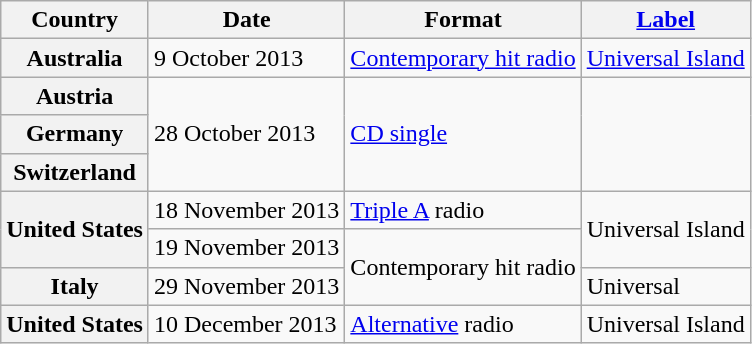<table class="wikitable plainrowheaders">
<tr>
<th scope"col">Country</th>
<th>Date</th>
<th>Format</th>
<th><a href='#'>Label</a></th>
</tr>
<tr>
<th scope="row">Australia</th>
<td>9 October 2013</td>
<td><a href='#'>Contemporary hit radio</a></td>
<td><a href='#'>Universal Island</a></td>
</tr>
<tr>
<th scope="row">Austria</th>
<td rowspan="3">28 October 2013</td>
<td rowspan="3"><a href='#'>CD single</a></td>
<td rowspan="3"></td>
</tr>
<tr>
<th scope="row">Germany</th>
</tr>
<tr>
<th scope="row">Switzerland</th>
</tr>
<tr>
<th scope="row" rowspan="2">United States</th>
<td>18 November 2013</td>
<td><a href='#'>Triple A</a> radio</td>
<td rowspan="2">Universal Island</td>
</tr>
<tr>
<td>19 November 2013</td>
<td rowspan="2">Contemporary hit radio</td>
</tr>
<tr>
<th scope="row">Italy</th>
<td>29 November 2013</td>
<td>Universal</td>
</tr>
<tr>
<th scope="row">United States</th>
<td>10 December 2013</td>
<td><a href='#'>Alternative</a> radio</td>
<td>Universal Island</td>
</tr>
</table>
